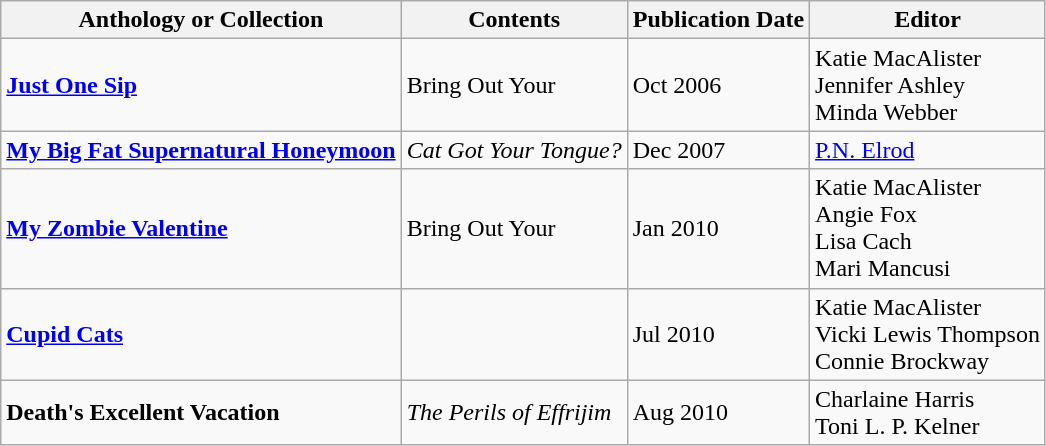<table class="wikitable">
<tr>
<th><strong>Anthology or Collection</strong></th>
<th><strong>Contents</strong></th>
<th><strong>Publication Date</strong></th>
<th>Editor</th>
</tr>
<tr>
<td><strong><a href='#'>Just One Sip</a></strong></td>
<td>Bring Out Your </td>
<td>Oct 2006</td>
<td>Katie MacAlister<br>Jennifer Ashley<br>Minda Webber</td>
</tr>
<tr>
<td><strong><a href='#'>My Big Fat Supernatural Honeymoon</a></strong></td>
<td><em>Cat Got Your Tongue?</em></td>
<td>Dec 2007</td>
<td><a href='#'>P.N. Elrod</a></td>
</tr>
<tr>
<td><strong><a href='#'>My Zombie Valentine</a></strong></td>
<td>Bring Out Your </td>
<td>Jan 2010</td>
<td>Katie MacAlister<br>Angie Fox<br>Lisa Cach<br>Mari Mancusi</td>
</tr>
<tr>
<td><strong><a href='#'>Cupid Cats</a></strong></td>
<td><em></em></td>
<td>Jul 2010</td>
<td>Katie MacAlister<br>Vicki Lewis Thompson<br>Connie Brockway</td>
</tr>
<tr>
<td><strong>Death's Excellent Vacation</strong></td>
<td><em>The Perils of Effrijim</em></td>
<td>Aug 2010</td>
<td>Charlaine Harris<br>Toni L. P. Kelner</td>
</tr>
</table>
